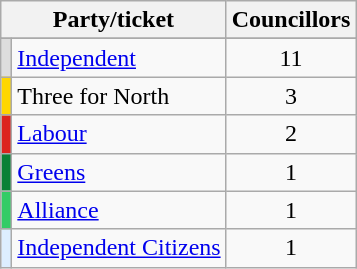<table class="wikitable">
<tr>
<th colspan=2>Party/ticket</th>
<th>Councillors</th>
</tr>
<tr>
</tr>
<tr>
<td style="background:#DDDDDD"></td>
<td><a href='#'>Independent</a></td>
<td style="text-align: center;">11</td>
</tr>
<tr>
<td style="background:#FFD700"></td>
<td>Three for North</td>
<td style="text-align: center;">3</td>
</tr>
<tr>
<td style="background:#DC241f"></td>
<td><a href='#'>Labour</a></td>
<td style="text-align: center;">2</td>
</tr>
<tr>
<td style="background:#098137"></td>
<td><a href='#'>Greens</a></td>
<td style="text-align: center;">1</td>
</tr>
<tr>
<td style="background:#33CC66"></td>
<td><a href='#'>Alliance</a></td>
<td style="text-align: center;">1</td>
</tr>
<tr>
<td style="background:#DDEEFF"></td>
<td><a href='#'>Independent Citizens</a></td>
<td style="text-align: center;">1</td>
</tr>
</table>
